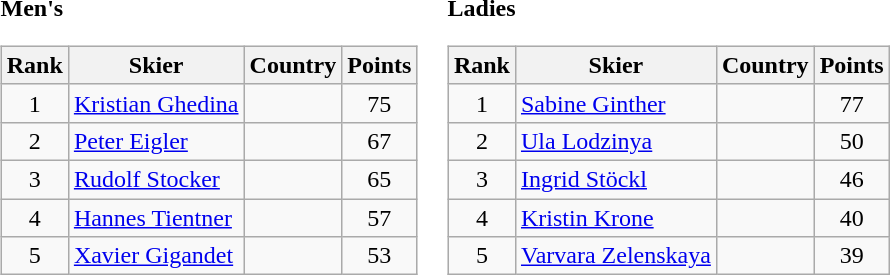<table>
<tr>
<td><br><strong>Men's</strong><table class="wikitable">
<tr class="backgroundcolor5">
<th>Rank</th>
<th>Skier</th>
<th>Country</th>
<th>Points</th>
</tr>
<tr>
<td align="center">1</td>
<td><a href='#'>Kristian Ghedina</a></td>
<td></td>
<td align="center">75</td>
</tr>
<tr>
<td align="center">2</td>
<td><a href='#'>Peter Eigler</a></td>
<td></td>
<td align="center">67</td>
</tr>
<tr>
<td align="center">3</td>
<td><a href='#'>Rudolf Stocker</a></td>
<td></td>
<td align="center">65</td>
</tr>
<tr>
<td align="center">4</td>
<td><a href='#'>Hannes Tientner</a></td>
<td></td>
<td align="center">57</td>
</tr>
<tr>
<td align="center">5</td>
<td><a href='#'>Xavier Gigandet</a></td>
<td></td>
<td align="center">53</td>
</tr>
</table>
</td>
<td><br><strong>Ladies</strong><table class="wikitable">
<tr class="backgroundcolor5">
<th>Rank</th>
<th>Skier</th>
<th>Country</th>
<th>Points</th>
</tr>
<tr>
<td align="center">1</td>
<td><a href='#'>Sabine Ginther</a></td>
<td></td>
<td align="center">77</td>
</tr>
<tr>
<td align="center">2</td>
<td><a href='#'>Ula Lodzinya</a></td>
<td></td>
<td align="center">50</td>
</tr>
<tr>
<td align="center">3</td>
<td><a href='#'>Ingrid Stöckl</a></td>
<td></td>
<td align="center">46</td>
</tr>
<tr>
<td align="center">4</td>
<td><a href='#'>Kristin Krone</a></td>
<td></td>
<td align="center">40</td>
</tr>
<tr>
<td align="center">5</td>
<td><a href='#'>Varvara Zelenskaya</a></td>
<td></td>
<td align="center">39</td>
</tr>
</table>
</td>
</tr>
</table>
